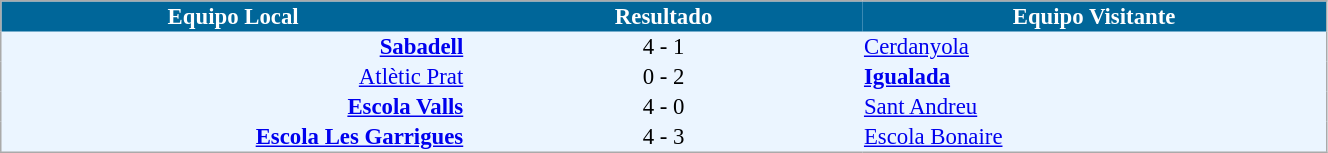<table cellspacing="0" style="background: #EBF5FF; border: 1px #aaa solid; border-collapse: collapse; font-size: 95%;" width=70%>
<tr bgcolor=#006699 style="color:white;">
<th width=35%>Equipo Local</th>
<th>Resultado</th>
<th width=35%>Equipo Visitante</th>
</tr>
<tr>
<td align=right><strong><a href='#'>Sabadell</a></strong></td>
<td align=center>4 - 1</td>
<td><a href='#'>Cerdanyola</a></td>
</tr>
<tr>
<td align=right><a href='#'>Atlètic Prat</a></td>
<td align=center>0 - 2</td>
<td><strong><a href='#'>Igualada</a></strong></td>
</tr>
<tr>
<td align=right><strong><a href='#'>Escola Valls</a></strong></td>
<td align=center>4 - 0</td>
<td><a href='#'>Sant Andreu</a></td>
</tr>
<tr>
<td align=right><strong><a href='#'>Escola Les Garrigues</a></strong></td>
<td align=center>4 - 3</td>
<td><a href='#'>Escola Bonaire</a></td>
</tr>
<tr>
</tr>
</table>
